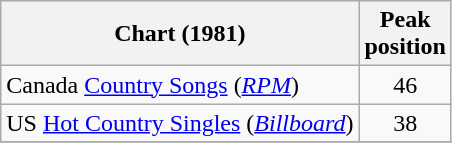<table class="wikitable sortable">
<tr>
<th align="left">Chart (1981)</th>
<th align="center">Peak<br>position</th>
</tr>
<tr>
<td align="left">Canada <a href='#'>Country Songs</a> (<em><a href='#'>RPM</a></em>)</td>
<td align="center">46</td>
</tr>
<tr>
<td align="left">US <a href='#'>Hot Country Singles</a> (<em><a href='#'>Billboard</a></em>)</td>
<td align="center">38</td>
</tr>
<tr>
</tr>
</table>
